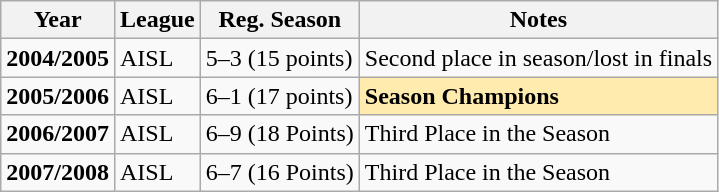<table class="wikitable">
<tr>
<th>Year</th>
<th>League</th>
<th>Reg. Season</th>
<th>Notes</th>
</tr>
<tr>
<td><strong>2004/2005</strong></td>
<td>AISL</td>
<td>5–3 (15 points)</td>
<td>Second place in season/lost in finals</td>
</tr>
<tr>
<td><strong>2005/2006</strong></td>
<td>AISL</td>
<td>6–1 (17 points)</td>
<td bgcolor="#FFEBAD"><strong>Season Champions</strong></td>
</tr>
<tr>
<td><strong>2006/2007</strong></td>
<td>AISL</td>
<td>6–9 (18 Points)</td>
<td>Third Place in the Season</td>
</tr>
<tr>
<td><strong>2007/2008</strong></td>
<td>AISL</td>
<td>6–7 (16 Points)</td>
<td>Third Place in the Season</td>
</tr>
</table>
